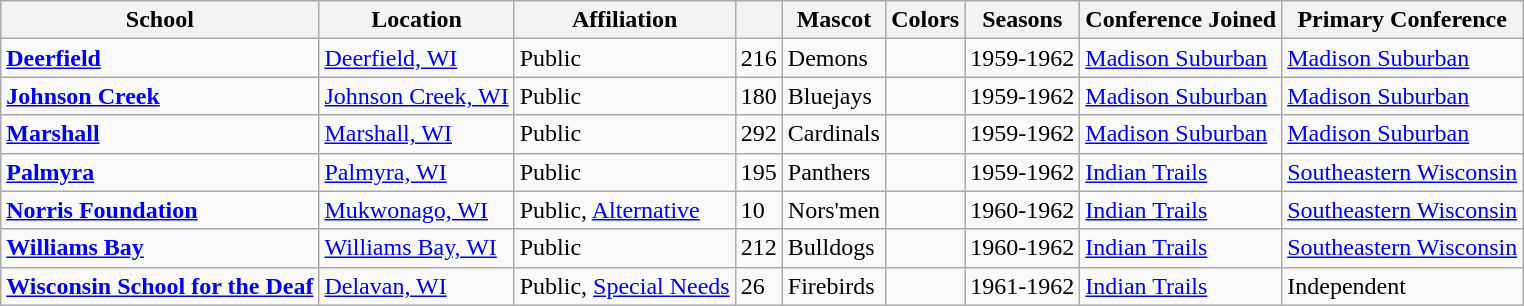<table class="wikitable sortable">
<tr>
<th>School</th>
<th>Location</th>
<th>Affiliation</th>
<th></th>
<th>Mascot</th>
<th>Colors</th>
<th>Seasons</th>
<th>Conference Joined</th>
<th>Primary Conference</th>
</tr>
<tr>
<td><strong><a href='#'>Deerfield</a></strong></td>
<td><a href='#'>Deerfield, WI</a></td>
<td>Public</td>
<td>216</td>
<td>Demons</td>
<td> </td>
<td>1959-1962</td>
<td><a href='#'>Madison Suburban</a></td>
<td><a href='#'>Madison Suburban</a></td>
</tr>
<tr>
<td><strong><a href='#'>Johnson Creek</a></strong></td>
<td><a href='#'>Johnson Creek, WI</a></td>
<td>Public</td>
<td>180</td>
<td>Bluejays</td>
<td> </td>
<td>1959-1962</td>
<td><a href='#'>Madison Suburban</a></td>
<td><a href='#'>Madison Suburban</a></td>
</tr>
<tr>
<td><strong><a href='#'>Marshall</a></strong></td>
<td><a href='#'>Marshall, WI</a></td>
<td>Public</td>
<td>292</td>
<td>Cardinals</td>
<td> </td>
<td>1959-1962</td>
<td><a href='#'>Madison Suburban</a></td>
<td><a href='#'>Madison Suburban</a></td>
</tr>
<tr>
<td><strong><a href='#'>Palmyra</a></strong></td>
<td><a href='#'>Palmyra, WI</a></td>
<td>Public</td>
<td>195</td>
<td>Panthers</td>
<td> </td>
<td>1959-1962</td>
<td><a href='#'>Indian Trails</a></td>
<td><a href='#'>Southeastern Wisconsin</a></td>
</tr>
<tr>
<td><strong><a href='#'>Norris Foundation</a></strong></td>
<td><a href='#'>Mukwonago, WI</a></td>
<td>Public, <a href='#'>Alternative</a></td>
<td>10</td>
<td>Nors'men</td>
<td> </td>
<td>1960-1962</td>
<td><a href='#'>Indian Trails</a></td>
<td><a href='#'>Southeastern Wisconsin</a></td>
</tr>
<tr>
<td><strong><a href='#'>Williams Bay</a></strong></td>
<td><a href='#'>Williams Bay, WI</a></td>
<td>Public</td>
<td>212</td>
<td>Bulldogs</td>
<td> </td>
<td>1960-1962</td>
<td><a href='#'>Indian Trails</a></td>
<td><a href='#'>Southeastern Wisconsin</a></td>
</tr>
<tr>
<td><strong><a href='#'>Wisconsin School for the Deaf</a></strong></td>
<td><a href='#'>Delavan, WI</a></td>
<td>Public, <a href='#'>Special Needs</a></td>
<td>26</td>
<td>Firebirds</td>
<td> </td>
<td>1961-1962</td>
<td><a href='#'>Indian Trails</a></td>
<td>Independent</td>
</tr>
</table>
